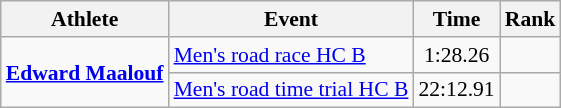<table class=wikitable style="font-size:90%">
<tr>
<th>Athlete</th>
<th>Event</th>
<th>Time</th>
<th>Rank</th>
</tr>
<tr>
<td rowspan="2"><strong><a href='#'>Edward Maalouf</a></strong></td>
<td><a href='#'>Men's road race HC B</a></td>
<td style="text-align:center;">1:28.26</td>
<td style="text-align:center;"></td>
</tr>
<tr>
<td><a href='#'>Men's road time trial HC B</a></td>
<td style="text-align:center;">22:12.91</td>
<td style="text-align:center;"></td>
</tr>
</table>
